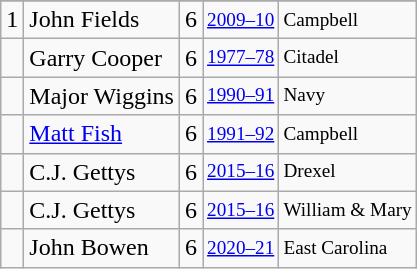<table class="wikitable">
<tr>
</tr>
<tr>
<td>1</td>
<td>John Fields</td>
<td>6</td>
<td style="font-size:80%;"><a href='#'>2009–10</a></td>
<td style="font-size:80%;">Campbell</td>
</tr>
<tr>
<td></td>
<td>Garry Cooper</td>
<td>6</td>
<td style="font-size:80%;"><a href='#'>1977–78</a></td>
<td style="font-size:80%;">Citadel</td>
</tr>
<tr>
<td></td>
<td>Major Wiggins</td>
<td>6</td>
<td style="font-size:80%;"><a href='#'>1990–91</a></td>
<td style="font-size:80%;">Navy</td>
</tr>
<tr>
<td></td>
<td><a href='#'>Matt Fish</a></td>
<td>6</td>
<td style="font-size:80%;"><a href='#'>1991–92</a></td>
<td style="font-size:80%;">Campbell</td>
</tr>
<tr>
<td></td>
<td>C.J. Gettys</td>
<td>6</td>
<td style="font-size:80%;"><a href='#'>2015–16</a></td>
<td style="font-size:80%;">Drexel</td>
</tr>
<tr>
<td></td>
<td>C.J. Gettys</td>
<td>6</td>
<td style="font-size:80%;"><a href='#'>2015–16</a></td>
<td style="font-size:80%;">William & Mary</td>
</tr>
<tr>
<td></td>
<td>John Bowen</td>
<td>6</td>
<td style="font-size:80%;"><a href='#'>2020–21</a></td>
<td style="font-size:80%;">East Carolina</td>
</tr>
</table>
